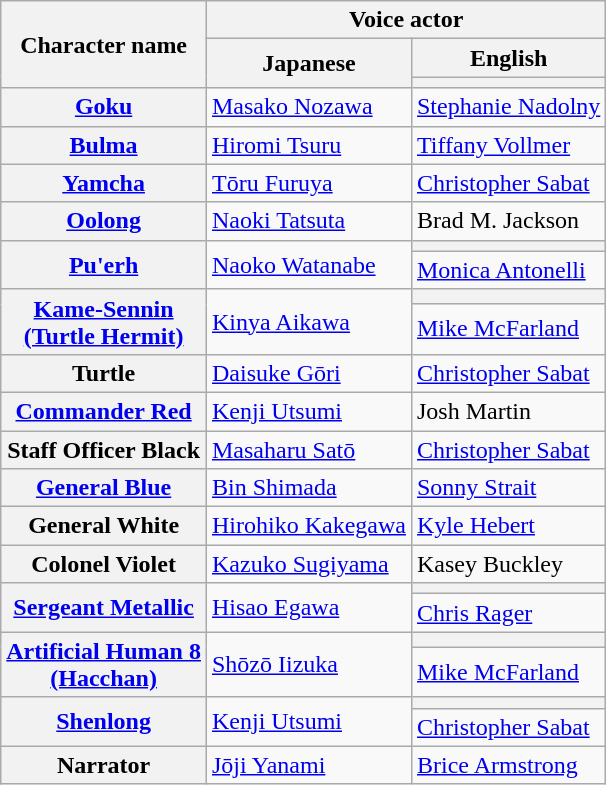<table class="wikitable plainrowheaders">
<tr>
<th rowspan="3">Character name</th>
<th colspan="2">Voice actor</th>
</tr>
<tr>
<th rowspan="2">Japanese</th>
<th>English</th>
</tr>
<tr>
<th></th>
</tr>
<tr>
<th scope="row"><a href='#'>Goku</a></th>
<td><a href='#'>Masako Nozawa</a></td>
<td><a href='#'>Stephanie Nadolny</a></td>
</tr>
<tr>
<th scope="row"><a href='#'>Bulma</a></th>
<td><a href='#'>Hiromi Tsuru</a></td>
<td><a href='#'>Tiffany Vollmer</a></td>
</tr>
<tr>
<th scope="row"><a href='#'>Yamcha</a></th>
<td><a href='#'>Tōru Furuya</a></td>
<td><a href='#'>Christopher Sabat</a></td>
</tr>
<tr>
<th scope="row"><a href='#'>Oolong</a></th>
<td><a href='#'>Naoki Tatsuta</a></td>
<td>Brad M. Jackson</td>
</tr>
<tr>
<th scope="row" rowspan="2"><a href='#'>Pu'erh</a></th>
<td rowspan="2"><a href='#'>Naoko Watanabe</a></td>
<th></th>
</tr>
<tr>
<td><a href='#'>Monica Antonelli</a></td>
</tr>
<tr>
<th scope="row" rowspan="2"><a href='#'>Kame-Sennin<br>(Turtle Hermit)</a></th>
<td rowspan="2"><a href='#'>Kinya Aikawa</a></td>
<th></th>
</tr>
<tr>
<td><a href='#'>Mike McFarland</a></td>
</tr>
<tr>
<th scope="row">Turtle</th>
<td><a href='#'>Daisuke Gōri</a></td>
<td><a href='#'>Christopher Sabat</a></td>
</tr>
<tr>
<th scope="row"><a href='#'>Commander Red</a></th>
<td><a href='#'>Kenji Utsumi</a></td>
<td>Josh Martin</td>
</tr>
<tr>
<th scope="row">Staff Officer Black</th>
<td><a href='#'>Masaharu Satō</a></td>
<td><a href='#'>Christopher Sabat</a></td>
</tr>
<tr>
<th scope="row"><a href='#'>General Blue</a></th>
<td><a href='#'>Bin Shimada</a></td>
<td><a href='#'>Sonny Strait</a></td>
</tr>
<tr>
<th scope="row">General White</th>
<td><a href='#'>Hirohiko Kakegawa</a></td>
<td><a href='#'>Kyle Hebert</a></td>
</tr>
<tr>
<th scope="row">Colonel Violet</th>
<td><a href='#'>Kazuko Sugiyama</a></td>
<td>Kasey Buckley</td>
</tr>
<tr>
<th scope="row" rowspan="2"><a href='#'>Sergeant Metallic</a></th>
<td rowspan="2"><a href='#'>Hisao Egawa</a></td>
<th></th>
</tr>
<tr>
<td><a href='#'>Chris Rager</a></td>
</tr>
<tr>
<th scope="row" rowspan="2"><a href='#'>Artificial Human 8<br>(Hacchan)</a></th>
<td rowspan="2"><a href='#'>Shōzō Iizuka</a></td>
<th></th>
</tr>
<tr>
<td><a href='#'>Mike McFarland</a></td>
</tr>
<tr>
<th scope="row" rowspan="2"><a href='#'>Shenlong</a></th>
<td rowspan="2"><a href='#'>Kenji Utsumi</a></td>
<th></th>
</tr>
<tr>
<td><a href='#'>Christopher Sabat</a></td>
</tr>
<tr>
<th scope="row">Narrator</th>
<td><a href='#'>Jōji Yanami</a></td>
<td><a href='#'>Brice Armstrong</a></td>
</tr>
</table>
